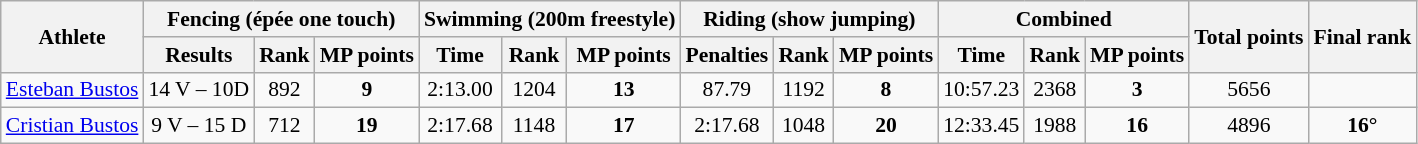<table class="wikitable" border="1" style="font-size:90%">
<tr>
<th rowspan=2>Athlete</th>
<th colspan=3>Fencing (épée one touch)</th>
<th colspan=3>Swimming (200m freestyle)</th>
<th colspan=3>Riding (show jumping)</th>
<th colspan=3>Combined</th>
<th rowspan=2>Total points</th>
<th rowspan=2>Final rank</th>
</tr>
<tr>
<th>Results</th>
<th>Rank</th>
<th>MP points</th>
<th>Time</th>
<th>Rank</th>
<th>MP points</th>
<th>Penalties</th>
<th>Rank</th>
<th>MP points</th>
<th>Time</th>
<th>Rank</th>
<th>MP points</th>
</tr>
<tr>
<td><a href='#'>Esteban Bustos</a></td>
<td align=center>14 V – 10D</td>
<td align=center>892</td>
<td align=center><strong>9</strong></td>
<td align=center>2:13.00</td>
<td align=center>1204</td>
<td align=center><strong>13</strong></td>
<td align=center>87.79</td>
<td align=center>1192</td>
<td align=center><strong>8</strong></td>
<td align=center>10:57.23</td>
<td align=center>2368</td>
<td align=center><strong>3</strong></td>
<td align=center>5656</td>
<td align=center></td>
</tr>
<tr>
<td><a href='#'>Cristian Bustos</a></td>
<td align=center>9 V – 15 D</td>
<td align=center>712</td>
<td align=center><strong>19</strong></td>
<td align=center>2:17.68</td>
<td align=center>1148</td>
<td align=center><strong>17</strong></td>
<td align=center>2:17.68</td>
<td align=center>1048</td>
<td align=center><strong>20</strong></td>
<td align=center>12:33.45</td>
<td align=center>1988</td>
<td align=center><strong>16</strong></td>
<td align=center>4896</td>
<td align=center><strong>16°</strong></td>
</tr>
</table>
